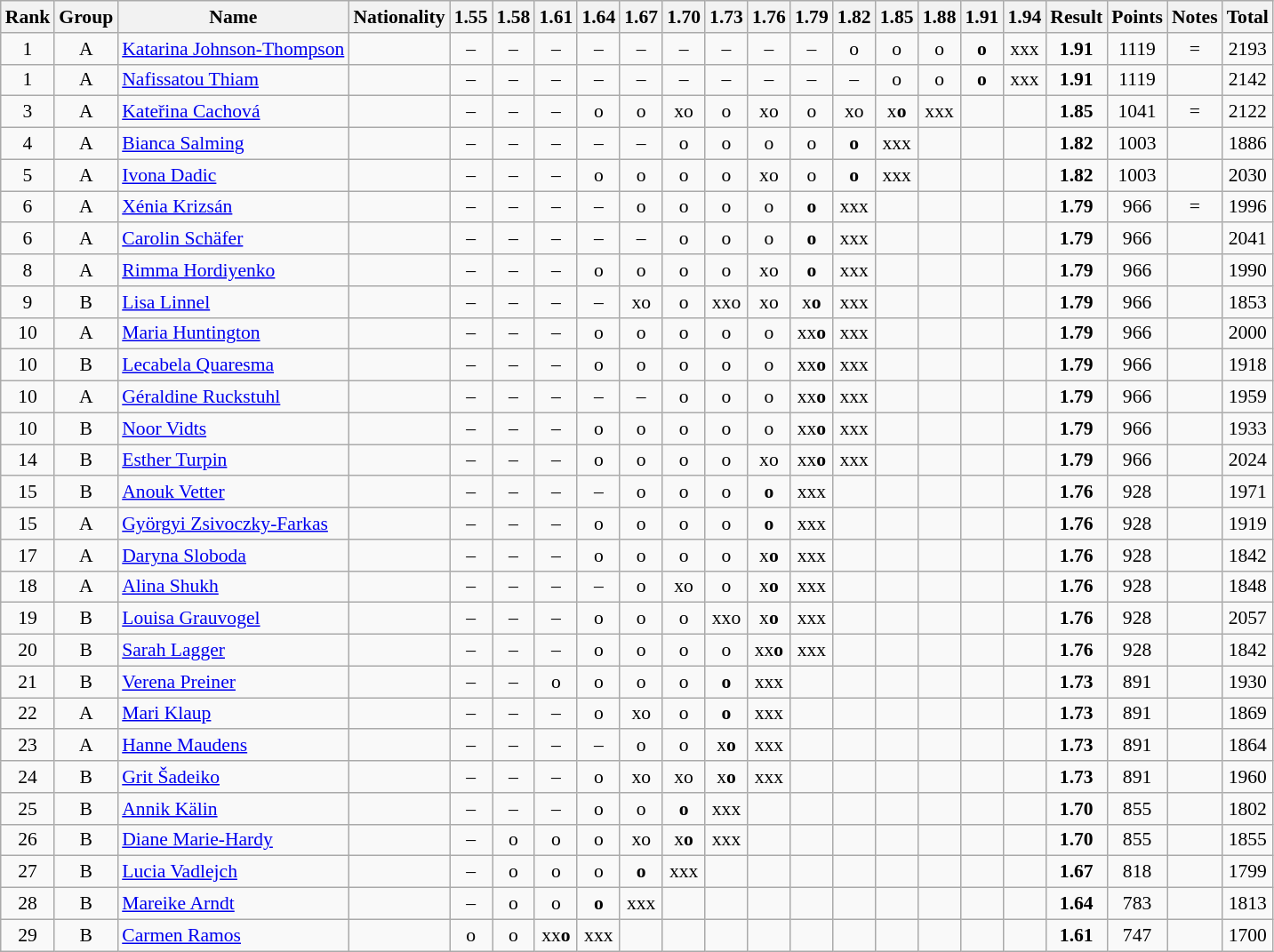<table class="wikitable sortable" style="text-align:center;font-size:90%">
<tr>
<th>Rank</th>
<th>Group</th>
<th>Name</th>
<th>Nationality</th>
<th>1.55</th>
<th>1.58</th>
<th>1.61</th>
<th>1.64</th>
<th>1.67</th>
<th>1.70</th>
<th>1.73</th>
<th>1.76</th>
<th>1.79</th>
<th>1.82</th>
<th>1.85</th>
<th>1.88</th>
<th>1.91</th>
<th>1.94</th>
<th>Result</th>
<th>Points</th>
<th>Notes</th>
<th>Total</th>
</tr>
<tr>
<td>1</td>
<td>A</td>
<td align=left><a href='#'>Katarina Johnson-Thompson</a></td>
<td align=left></td>
<td>–</td>
<td>–</td>
<td>–</td>
<td>–</td>
<td>–</td>
<td>–</td>
<td>–</td>
<td>–</td>
<td>–</td>
<td>o</td>
<td>o</td>
<td>o</td>
<td><strong>o</strong></td>
<td>xxx</td>
<td><strong>1.91</strong></td>
<td>1119</td>
<td>=</td>
<td>2193</td>
</tr>
<tr>
<td>1</td>
<td>A</td>
<td align=left><a href='#'>Nafissatou Thiam</a></td>
<td align=left></td>
<td>–</td>
<td>–</td>
<td>–</td>
<td>–</td>
<td>–</td>
<td>–</td>
<td>–</td>
<td>–</td>
<td>–</td>
<td>–</td>
<td>o</td>
<td>o</td>
<td><strong>o</strong></td>
<td>xxx</td>
<td><strong>1.91</strong></td>
<td>1119</td>
<td></td>
<td>2142</td>
</tr>
<tr>
<td>3</td>
<td>A</td>
<td align=left><a href='#'>Kateřina Cachová</a></td>
<td align=left></td>
<td>–</td>
<td>–</td>
<td>–</td>
<td>o</td>
<td>o</td>
<td>xo</td>
<td>o</td>
<td>xo</td>
<td>o</td>
<td>xo</td>
<td>x<strong>o</strong></td>
<td>xxx</td>
<td></td>
<td></td>
<td><strong>1.85</strong></td>
<td>1041</td>
<td>=</td>
<td>2122</td>
</tr>
<tr>
<td>4</td>
<td>A</td>
<td align=left><a href='#'>Bianca Salming</a></td>
<td align=left></td>
<td>–</td>
<td>–</td>
<td>–</td>
<td>–</td>
<td>–</td>
<td>o</td>
<td>o</td>
<td>o</td>
<td>o</td>
<td><strong>o</strong></td>
<td>xxx</td>
<td></td>
<td></td>
<td></td>
<td><strong>1.82</strong></td>
<td>1003</td>
<td></td>
<td>1886</td>
</tr>
<tr>
<td>5</td>
<td>A</td>
<td align=left><a href='#'>Ivona Dadic</a></td>
<td align=left></td>
<td>–</td>
<td>–</td>
<td>–</td>
<td>o</td>
<td>o</td>
<td>o</td>
<td>o</td>
<td>xo</td>
<td>o</td>
<td><strong>o</strong></td>
<td>xxx</td>
<td></td>
<td></td>
<td></td>
<td><strong>1.82</strong></td>
<td>1003</td>
<td></td>
<td>2030</td>
</tr>
<tr>
<td>6</td>
<td>A</td>
<td align=left><a href='#'>Xénia Krizsán</a></td>
<td align=left></td>
<td>–</td>
<td>–</td>
<td>–</td>
<td>–</td>
<td>o</td>
<td>o</td>
<td>o</td>
<td>o</td>
<td><strong>o</strong></td>
<td>xxx</td>
<td></td>
<td></td>
<td></td>
<td></td>
<td><strong>1.79</strong></td>
<td>966</td>
<td>=</td>
<td>1996</td>
</tr>
<tr>
<td>6</td>
<td>A</td>
<td align=left><a href='#'>Carolin Schäfer</a></td>
<td align=left></td>
<td>–</td>
<td>–</td>
<td>–</td>
<td>–</td>
<td>–</td>
<td>o</td>
<td>o</td>
<td>o</td>
<td><strong>o</strong></td>
<td>xxx</td>
<td></td>
<td></td>
<td></td>
<td></td>
<td><strong>1.79</strong></td>
<td>966</td>
<td></td>
<td>2041</td>
</tr>
<tr>
<td>8</td>
<td>A</td>
<td align=left><a href='#'>Rimma Hordiyenko</a></td>
<td align=left></td>
<td>–</td>
<td>–</td>
<td>–</td>
<td>o</td>
<td>o</td>
<td>o</td>
<td>o</td>
<td>xo</td>
<td><strong>o</strong></td>
<td>xxx</td>
<td></td>
<td></td>
<td></td>
<td></td>
<td><strong>1.79</strong></td>
<td>966</td>
<td></td>
<td>1990</td>
</tr>
<tr>
<td>9</td>
<td>B</td>
<td align=left><a href='#'>Lisa Linnel</a></td>
<td align=left></td>
<td>–</td>
<td>–</td>
<td>–</td>
<td>–</td>
<td>xo</td>
<td>o</td>
<td>xxo</td>
<td>xo</td>
<td>x<strong>o</strong></td>
<td>xxx</td>
<td></td>
<td></td>
<td></td>
<td></td>
<td><strong>1.79</strong></td>
<td>966</td>
<td></td>
<td>1853</td>
</tr>
<tr>
<td>10</td>
<td>A</td>
<td align=left><a href='#'>Maria Huntington</a></td>
<td align=left></td>
<td>–</td>
<td>–</td>
<td>–</td>
<td>o</td>
<td>o</td>
<td>o</td>
<td>o</td>
<td>o</td>
<td>xx<strong>o</strong></td>
<td>xxx</td>
<td></td>
<td></td>
<td></td>
<td></td>
<td><strong>1.79</strong></td>
<td>966</td>
<td></td>
<td>2000</td>
</tr>
<tr>
<td>10</td>
<td>B</td>
<td align=left><a href='#'>Lecabela Quaresma</a></td>
<td align=left></td>
<td>–</td>
<td>–</td>
<td>–</td>
<td>o</td>
<td>o</td>
<td>o</td>
<td>o</td>
<td>o</td>
<td>xx<strong>o</strong></td>
<td>xxx</td>
<td></td>
<td></td>
<td></td>
<td></td>
<td><strong>1.79</strong></td>
<td>966</td>
<td></td>
<td>1918</td>
</tr>
<tr>
<td>10</td>
<td>A</td>
<td align=left><a href='#'>Géraldine Ruckstuhl</a></td>
<td align=left></td>
<td>–</td>
<td>–</td>
<td>–</td>
<td>–</td>
<td>–</td>
<td>o</td>
<td>o</td>
<td>o</td>
<td>xx<strong>o</strong></td>
<td>xxx</td>
<td></td>
<td></td>
<td></td>
<td></td>
<td><strong>1.79</strong></td>
<td>966</td>
<td></td>
<td>1959</td>
</tr>
<tr>
<td>10</td>
<td>B</td>
<td align=left><a href='#'>Noor Vidts</a></td>
<td align=left></td>
<td>–</td>
<td>–</td>
<td>–</td>
<td>o</td>
<td>o</td>
<td>o</td>
<td>o</td>
<td>o</td>
<td>xx<strong>o</strong></td>
<td>xxx</td>
<td></td>
<td></td>
<td></td>
<td></td>
<td><strong>1.79</strong></td>
<td>966</td>
<td></td>
<td>1933</td>
</tr>
<tr>
<td>14</td>
<td>B</td>
<td align=left><a href='#'>Esther Turpin</a></td>
<td align=left></td>
<td>–</td>
<td>–</td>
<td>–</td>
<td>o</td>
<td>o</td>
<td>o</td>
<td>o</td>
<td>xo</td>
<td>xx<strong>o</strong></td>
<td>xxx</td>
<td></td>
<td></td>
<td></td>
<td></td>
<td><strong>1.79</strong></td>
<td>966</td>
<td></td>
<td>2024</td>
</tr>
<tr>
<td>15</td>
<td>B</td>
<td align=left><a href='#'>Anouk Vetter</a></td>
<td align=left></td>
<td>–</td>
<td>–</td>
<td>–</td>
<td>–</td>
<td>o</td>
<td>o</td>
<td>o</td>
<td><strong>o</strong></td>
<td>xxx</td>
<td></td>
<td></td>
<td></td>
<td></td>
<td></td>
<td><strong>1.76</strong></td>
<td>928</td>
<td></td>
<td>1971</td>
</tr>
<tr>
<td>15</td>
<td>A</td>
<td align=left><a href='#'>Györgyi Zsivoczky-Farkas</a></td>
<td align=left></td>
<td>–</td>
<td>–</td>
<td>–</td>
<td>o</td>
<td>o</td>
<td>o</td>
<td>o</td>
<td><strong>o</strong></td>
<td>xxx</td>
<td></td>
<td></td>
<td></td>
<td></td>
<td></td>
<td><strong>1.76</strong></td>
<td>928</td>
<td></td>
<td>1919</td>
</tr>
<tr>
<td>17</td>
<td>A</td>
<td align=left><a href='#'>Daryna Sloboda</a></td>
<td align=left></td>
<td>–</td>
<td>–</td>
<td>–</td>
<td>o</td>
<td>o</td>
<td>o</td>
<td>o</td>
<td>x<strong>o</strong></td>
<td>xxx</td>
<td></td>
<td></td>
<td></td>
<td></td>
<td></td>
<td><strong>1.76</strong></td>
<td>928</td>
<td></td>
<td>1842</td>
</tr>
<tr>
<td>18</td>
<td>A</td>
<td align=left><a href='#'>Alina Shukh</a></td>
<td align=left></td>
<td>–</td>
<td>–</td>
<td>–</td>
<td>–</td>
<td>o</td>
<td>xo</td>
<td>o</td>
<td>x<strong>o</strong></td>
<td>xxx</td>
<td></td>
<td></td>
<td></td>
<td></td>
<td></td>
<td><strong>1.76</strong></td>
<td>928</td>
<td></td>
<td>1848</td>
</tr>
<tr>
<td>19</td>
<td>B</td>
<td align=left><a href='#'>Louisa Grauvogel</a></td>
<td align=left></td>
<td>–</td>
<td>–</td>
<td>–</td>
<td>o</td>
<td>o</td>
<td>o</td>
<td>xxo</td>
<td>x<strong>o</strong></td>
<td>xxx</td>
<td></td>
<td></td>
<td></td>
<td></td>
<td></td>
<td><strong>1.76</strong></td>
<td>928</td>
<td></td>
<td>2057</td>
</tr>
<tr>
<td>20</td>
<td>B</td>
<td align=left><a href='#'>Sarah Lagger</a></td>
<td align=left></td>
<td>–</td>
<td>–</td>
<td>–</td>
<td>o</td>
<td>o</td>
<td>o</td>
<td>o</td>
<td>xx<strong>o</strong></td>
<td>xxx</td>
<td></td>
<td></td>
<td></td>
<td></td>
<td></td>
<td><strong>1.76</strong></td>
<td>928</td>
<td></td>
<td>1842</td>
</tr>
<tr>
<td>21</td>
<td>B</td>
<td align=left><a href='#'>Verena Preiner</a></td>
<td align=left></td>
<td>–</td>
<td>–</td>
<td>o</td>
<td>o</td>
<td>o</td>
<td>o</td>
<td><strong>o</strong></td>
<td>xxx</td>
<td></td>
<td></td>
<td></td>
<td></td>
<td></td>
<td></td>
<td><strong>1.73</strong></td>
<td>891</td>
<td></td>
<td>1930</td>
</tr>
<tr>
<td>22</td>
<td>A</td>
<td align=left><a href='#'>Mari Klaup</a></td>
<td align=left></td>
<td>–</td>
<td>–</td>
<td>–</td>
<td>o</td>
<td>xo</td>
<td>o</td>
<td><strong>o</strong></td>
<td>xxx</td>
<td></td>
<td></td>
<td></td>
<td></td>
<td></td>
<td></td>
<td><strong>1.73</strong></td>
<td>891</td>
<td></td>
<td>1869</td>
</tr>
<tr>
<td>23</td>
<td>A</td>
<td align=left><a href='#'>Hanne Maudens</a></td>
<td align=left></td>
<td>–</td>
<td>–</td>
<td>–</td>
<td>–</td>
<td>o</td>
<td>o</td>
<td>x<strong>o</strong></td>
<td>xxx</td>
<td></td>
<td></td>
<td></td>
<td></td>
<td></td>
<td></td>
<td><strong>1.73</strong></td>
<td>891</td>
<td></td>
<td>1864</td>
</tr>
<tr>
<td>24</td>
<td>B</td>
<td align=left><a href='#'>Grit Šadeiko</a></td>
<td align=left></td>
<td>–</td>
<td>–</td>
<td>–</td>
<td>o</td>
<td>xo</td>
<td>xo</td>
<td>x<strong>o</strong></td>
<td>xxx</td>
<td></td>
<td></td>
<td></td>
<td></td>
<td></td>
<td></td>
<td><strong>1.73</strong></td>
<td>891</td>
<td></td>
<td>1960</td>
</tr>
<tr>
<td>25</td>
<td>B</td>
<td align=left><a href='#'>Annik Kälin</a></td>
<td align=left></td>
<td>–</td>
<td>–</td>
<td>–</td>
<td>o</td>
<td>o</td>
<td><strong>o</strong></td>
<td>xxx</td>
<td></td>
<td></td>
<td></td>
<td></td>
<td></td>
<td></td>
<td></td>
<td><strong>1.70</strong></td>
<td>855</td>
<td></td>
<td>1802</td>
</tr>
<tr>
<td>26</td>
<td>B</td>
<td align=left><a href='#'>Diane Marie-Hardy</a></td>
<td align=left></td>
<td>–</td>
<td>o</td>
<td>o</td>
<td>o</td>
<td>xo</td>
<td>x<strong>o</strong></td>
<td>xxx</td>
<td></td>
<td></td>
<td></td>
<td></td>
<td></td>
<td></td>
<td></td>
<td><strong>1.70</strong></td>
<td>855</td>
<td></td>
<td>1855</td>
</tr>
<tr>
<td>27</td>
<td>B</td>
<td align=left><a href='#'>Lucia Vadlejch</a></td>
<td align=left></td>
<td>–</td>
<td>o</td>
<td>o</td>
<td>o</td>
<td><strong>o</strong></td>
<td>xxx</td>
<td></td>
<td></td>
<td></td>
<td></td>
<td></td>
<td></td>
<td></td>
<td></td>
<td><strong>1.67</strong></td>
<td>818</td>
<td></td>
<td>1799</td>
</tr>
<tr>
<td>28</td>
<td>B</td>
<td align=left><a href='#'>Mareike Arndt</a></td>
<td align=left></td>
<td>–</td>
<td>o</td>
<td>o</td>
<td><strong>o</strong></td>
<td>xxx</td>
<td></td>
<td></td>
<td></td>
<td></td>
<td></td>
<td></td>
<td></td>
<td></td>
<td></td>
<td><strong>1.64</strong></td>
<td>783</td>
<td></td>
<td>1813</td>
</tr>
<tr>
<td>29</td>
<td>B</td>
<td align=left><a href='#'>Carmen Ramos</a></td>
<td align=left></td>
<td>o</td>
<td>o</td>
<td>xx<strong>o</strong></td>
<td>xxx</td>
<td></td>
<td></td>
<td></td>
<td></td>
<td></td>
<td></td>
<td></td>
<td></td>
<td></td>
<td></td>
<td><strong>1.61</strong></td>
<td>747</td>
<td></td>
<td>1700</td>
</tr>
</table>
